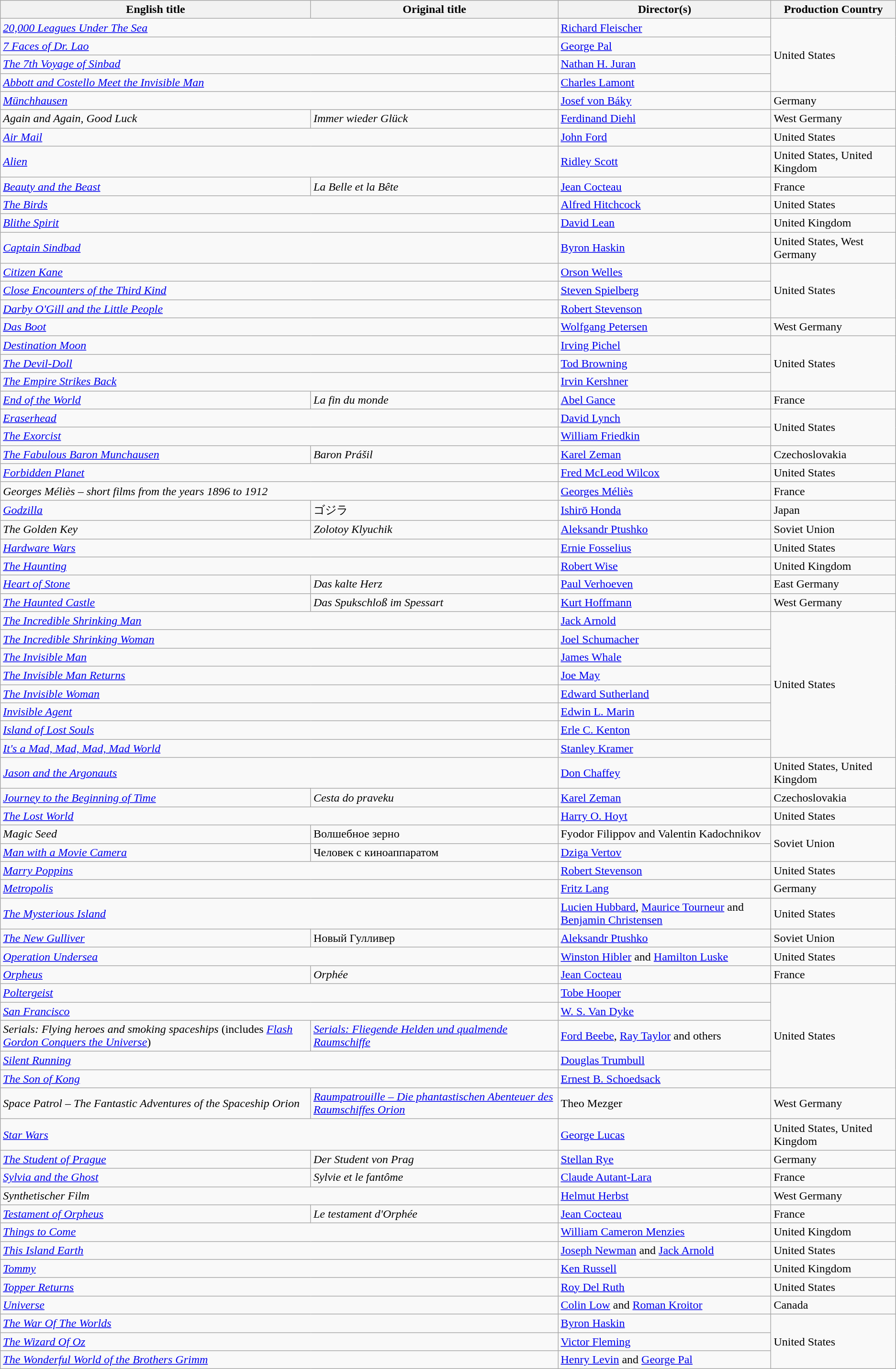<table class="wikitable">
<tr>
<th>English title</th>
<th>Original title</th>
<th>Director(s)</th>
<th>Production Country</th>
</tr>
<tr>
<td colspan="2"><em><a href='#'>20,000 Leagues Under The Sea</a></em></td>
<td><a href='#'>Richard Fleischer</a></td>
<td rowspan="4">United States</td>
</tr>
<tr>
<td colspan="2"><em><a href='#'>7 Faces of Dr. Lao</a></em></td>
<td><a href='#'>George Pal</a></td>
</tr>
<tr>
<td colspan="2"><em><a href='#'>The 7th Voyage of Sinbad</a></em></td>
<td><a href='#'>Nathan H. Juran</a></td>
</tr>
<tr>
<td colspan="2"><em><a href='#'>Abbott and Costello Meet the Invisible Man</a></em></td>
<td><a href='#'>Charles Lamont</a></td>
</tr>
<tr>
<td colspan="2"><em><a href='#'>Münchhausen</a></em></td>
<td><a href='#'>Josef von Báky</a></td>
<td>Germany</td>
</tr>
<tr>
<td><em>Again and Again, Good Luck</em></td>
<td><em>Immer wieder Glück</em></td>
<td><a href='#'>Ferdinand Diehl</a></td>
<td>West Germany</td>
</tr>
<tr>
<td colspan="2"><em><a href='#'>Air Mail</a></em></td>
<td><a href='#'>John Ford</a></td>
<td>United States</td>
</tr>
<tr>
<td colspan="2"><em><a href='#'>Alien</a></em></td>
<td><a href='#'>Ridley Scott</a></td>
<td>United States, United Kingdom</td>
</tr>
<tr>
<td><em><a href='#'>Beauty and the Beast</a></em></td>
<td><em>La Belle et la Bête</em></td>
<td><a href='#'>Jean Cocteau</a></td>
<td>France</td>
</tr>
<tr>
<td colspan="2"><em><a href='#'>The Birds</a></em></td>
<td><a href='#'>Alfred Hitchcock</a></td>
<td>United States</td>
</tr>
<tr>
<td colspan="2"><em><a href='#'>Blithe Spirit</a></em></td>
<td><a href='#'>David Lean</a></td>
<td>United Kingdom</td>
</tr>
<tr>
<td colspan="2"><em><a href='#'>Captain Sindbad</a></em></td>
<td><a href='#'>Byron Haskin</a></td>
<td>United States, West Germany</td>
</tr>
<tr>
<td colspan="2"><em><a href='#'>Citizen Kane</a></em></td>
<td><a href='#'>Orson Welles</a></td>
<td rowspan="3">United States</td>
</tr>
<tr>
<td colspan="2"><em><a href='#'>Close Encounters of the Third Kind</a></em></td>
<td><a href='#'>Steven Spielberg</a></td>
</tr>
<tr>
<td colspan="2"><em><a href='#'>Darby O'Gill and the Little People</a></em></td>
<td><a href='#'>Robert Stevenson</a></td>
</tr>
<tr>
<td colspan="2"><em><a href='#'>Das Boot</a></em></td>
<td><a href='#'>Wolfgang Petersen</a></td>
<td>West Germany</td>
</tr>
<tr>
<td colspan="2"><em><a href='#'>Destination Moon</a></em></td>
<td><a href='#'>Irving Pichel</a></td>
<td rowspan="3">United States</td>
</tr>
<tr>
<td colspan="2"><em><a href='#'>The Devil-Doll</a></em></td>
<td><a href='#'>Tod Browning</a></td>
</tr>
<tr>
<td colspan="2"><em><a href='#'>The Empire Strikes Back</a></em></td>
<td><a href='#'>Irvin Kershner</a></td>
</tr>
<tr>
<td><em><a href='#'>End of the World</a></em></td>
<td><em>La fin du monde</em></td>
<td><a href='#'>Abel Gance</a></td>
<td>France</td>
</tr>
<tr>
<td colspan="2"><em><a href='#'>Eraserhead</a></em></td>
<td><a href='#'>David Lynch</a></td>
<td rowspan="2">United States</td>
</tr>
<tr>
<td colspan="2"><em><a href='#'>The Exorcist</a></em></td>
<td><a href='#'>William Friedkin</a></td>
</tr>
<tr>
<td><em><a href='#'>The Fabulous Baron Munchausen</a></em></td>
<td><em>Baron Prášil</em></td>
<td><a href='#'>Karel Zeman</a></td>
<td>Czechoslovakia</td>
</tr>
<tr>
<td colspan="2"><em><a href='#'>Forbidden Planet</a></em></td>
<td><a href='#'>Fred McLeod Wilcox</a></td>
<td>United States</td>
</tr>
<tr>
<td colspan="2"><em>Georges Méliès – short films from the years 1896 to 1912</em></td>
<td><a href='#'>Georges Méliès</a></td>
<td>France</td>
</tr>
<tr>
<td><em><a href='#'>Godzilla</a></em></td>
<td>ゴジラ</td>
<td><a href='#'>Ishirō Honda</a></td>
<td>Japan</td>
</tr>
<tr>
<td><em>The Golden Key</em></td>
<td><em>Zolotoy Klyuchik</em></td>
<td><a href='#'>Aleksandr Ptushko</a></td>
<td>Soviet Union</td>
</tr>
<tr>
<td colspan="2"><em><a href='#'>Hardware Wars</a></em></td>
<td><a href='#'>Ernie Fosselius</a></td>
<td>United States</td>
</tr>
<tr>
<td colspan="2"><em><a href='#'>The Haunting</a></em></td>
<td><a href='#'>Robert Wise</a></td>
<td>United Kingdom</td>
</tr>
<tr>
<td><em><a href='#'>Heart of Stone</a></em></td>
<td><em>Das kalte Herz</em></td>
<td><a href='#'>Paul Verhoeven</a></td>
<td>East Germany</td>
</tr>
<tr>
<td><em><a href='#'>The Haunted Castle</a></em></td>
<td><em>Das Spukschloß im Spessart</em></td>
<td><a href='#'>Kurt Hoffmann</a></td>
<td>West Germany</td>
</tr>
<tr>
<td colspan="2"><em><a href='#'>The Incredible Shrinking Man</a></em></td>
<td><a href='#'>Jack Arnold</a></td>
<td rowspan="8">United States</td>
</tr>
<tr>
<td colspan="2"><em><a href='#'>The Incredible Shrinking Woman</a></em></td>
<td><a href='#'>Joel Schumacher</a></td>
</tr>
<tr>
<td colspan="2"><em><a href='#'>The Invisible Man</a></em></td>
<td><a href='#'>James Whale</a></td>
</tr>
<tr>
<td colspan="2"><em><a href='#'>The Invisible Man Returns</a></em></td>
<td><a href='#'>Joe May</a></td>
</tr>
<tr>
<td colspan="2"><em><a href='#'>The Invisible Woman</a></em></td>
<td><a href='#'>Edward Sutherland</a></td>
</tr>
<tr>
<td colspan="2"><em><a href='#'>Invisible Agent</a></em></td>
<td><a href='#'>Edwin L. Marin</a></td>
</tr>
<tr>
<td colspan="2"><em><a href='#'>Island of Lost Souls</a></em></td>
<td><a href='#'>Erle C. Kenton</a></td>
</tr>
<tr>
<td colspan="2"><em><a href='#'>It's a Mad, Mad, Mad, Mad World</a></em></td>
<td><a href='#'>Stanley Kramer</a></td>
</tr>
<tr>
<td colspan="2"><em><a href='#'>Jason and the Argonauts</a></em></td>
<td><a href='#'>Don Chaffey</a></td>
<td>United States, United Kingdom</td>
</tr>
<tr>
<td><em><a href='#'>Journey to the Beginning of Time</a></em></td>
<td><em>Cesta do praveku</em></td>
<td><a href='#'>Karel Zeman</a></td>
<td>Czechoslovakia</td>
</tr>
<tr>
<td colspan="2"><em><a href='#'>The Lost World</a></em></td>
<td><a href='#'>Harry O. Hoyt</a></td>
<td>United States</td>
</tr>
<tr>
<td><em>Magic Seed</em></td>
<td>Волшебное зерно</td>
<td>Fyodor Filippov and Valentin Kadochnikov</td>
<td rowspan="2">Soviet Union</td>
</tr>
<tr>
<td><em><a href='#'>Man with a Movie Camera</a></em></td>
<td>Человек с киноаппаратом</td>
<td><a href='#'>Dziga Vertov</a></td>
</tr>
<tr>
<td colspan="2"><em><a href='#'>Marry Poppins</a></em></td>
<td><a href='#'>Robert Stevenson</a></td>
<td>United States</td>
</tr>
<tr>
<td colspan="2"><em><a href='#'>Metropolis</a></em></td>
<td><a href='#'>Fritz Lang</a></td>
<td>Germany</td>
</tr>
<tr>
<td colspan="2"><em><a href='#'>The Mysterious Island</a></em></td>
<td><a href='#'>Lucien Hubbard</a>, <a href='#'>Maurice Tourneur</a> and <a href='#'>Benjamin Christensen</a></td>
<td>United States</td>
</tr>
<tr>
<td><em><a href='#'>The New Gulliver</a></em></td>
<td>Новый Гулливер</td>
<td><a href='#'>Aleksandr Ptushko</a></td>
<td>Soviet Union</td>
</tr>
<tr>
<td colspan="2"><em><a href='#'>Operation Undersea</a></em></td>
<td><a href='#'>Winston Hibler</a> and <a href='#'>Hamilton Luske</a></td>
<td>United States</td>
</tr>
<tr>
<td><em><a href='#'>Orpheus</a></em></td>
<td><em>Orphée</em></td>
<td><a href='#'>Jean Cocteau</a></td>
<td>France</td>
</tr>
<tr>
<td colspan="2"><em><a href='#'>Poltergeist</a></em></td>
<td><a href='#'>Tobe Hooper</a></td>
<td rowspan="5">United States</td>
</tr>
<tr>
<td colspan="2"><em><a href='#'>San Francisco</a></em></td>
<td><a href='#'>W. S. Van Dyke</a></td>
</tr>
<tr>
<td><em>Serials: Flying heroes and smoking spaceships</em> (includes <em><a href='#'>Flash Gordon Conquers the Universe</a></em>)</td>
<td><em><a href='#'>Serials: Fliegende Helden und qualmende Raumschiffe</a></em></td>
<td><a href='#'>Ford Beebe</a>, <a href='#'>Ray Taylor</a> and others</td>
</tr>
<tr>
<td colspan="2"><em><a href='#'>Silent Running</a></em></td>
<td><a href='#'>Douglas Trumbull</a></td>
</tr>
<tr>
<td colspan="2"><em><a href='#'>The Son of Kong</a></em></td>
<td><a href='#'>Ernest B. Schoedsack</a></td>
</tr>
<tr>
<td><em>Space Patrol – The Fantastic Adventures of the Spaceship Orion</em></td>
<td><em><a href='#'>Raumpatrouille – Die phantastischen Abenteuer des Raumschiffes Orion</a></em></td>
<td>Theo Mezger</td>
<td>West Germany</td>
</tr>
<tr>
<td colspan="2"><em><a href='#'>Star Wars</a></em></td>
<td><a href='#'>George Lucas</a></td>
<td>United States, United Kingdom</td>
</tr>
<tr>
<td><em><a href='#'>The Student of Prague</a></em></td>
<td><em>Der Student von Prag</em></td>
<td><a href='#'>Stellan Rye</a></td>
<td>Germany</td>
</tr>
<tr>
<td><em><a href='#'>Sylvia and the Ghost</a></em></td>
<td><em>Sylvie et le fantôme</em></td>
<td><a href='#'>Claude Autant-Lara</a></td>
<td>France</td>
</tr>
<tr>
<td colspan="2"><em>Synthetischer Film</em></td>
<td><a href='#'>Helmut Herbst</a></td>
<td>West Germany</td>
</tr>
<tr>
<td><em><a href='#'>Testament of Orpheus</a></em></td>
<td><em>Le testament d'Orphée</em></td>
<td><a href='#'>Jean Cocteau</a></td>
<td>France</td>
</tr>
<tr>
<td colspan="2"><em><a href='#'>Things to Come</a></em></td>
<td><a href='#'>William Cameron Menzies</a></td>
<td>United Kingdom</td>
</tr>
<tr>
<td colspan="2"><em><a href='#'>This Island Earth</a></em></td>
<td><a href='#'>Joseph Newman</a> and <a href='#'>Jack Arnold</a></td>
<td>United States</td>
</tr>
<tr>
<td colspan="2"><em><a href='#'>Tommy</a></em></td>
<td><a href='#'>Ken Russell</a></td>
<td>United Kingdom</td>
</tr>
<tr>
<td colspan="2"><em><a href='#'>Topper Returns</a></em></td>
<td><a href='#'>Roy Del Ruth</a></td>
<td>United States</td>
</tr>
<tr>
<td colspan="2"><em><a href='#'>Universe</a></em></td>
<td><a href='#'>Colin Low</a> and <a href='#'>Roman Kroitor</a></td>
<td>Canada</td>
</tr>
<tr>
<td colspan="2"><em><a href='#'>The War Of The Worlds</a></em></td>
<td><a href='#'>Byron Haskin</a></td>
<td rowspan="3">United States</td>
</tr>
<tr>
<td colspan="2"><em><a href='#'>The Wizard Of Oz</a></em></td>
<td><a href='#'>Victor Fleming</a></td>
</tr>
<tr>
<td colspan="2"><em><a href='#'>The Wonderful World of the Brothers Grimm</a></em></td>
<td><a href='#'>Henry Levin</a> and <a href='#'>George Pal</a></td>
</tr>
</table>
